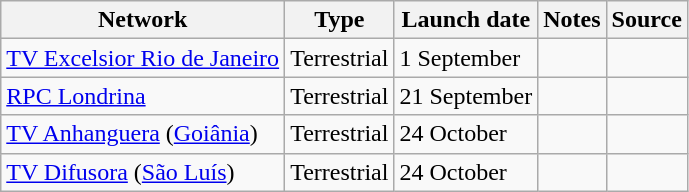<table class="wikitable sortable">
<tr>
<th>Network</th>
<th>Type</th>
<th>Launch date</th>
<th>Notes</th>
<th>Source</th>
</tr>
<tr>
<td><a href='#'>TV Excelsior Rio de Janeiro</a></td>
<td>Terrestrial</td>
<td>1 September</td>
<td></td>
<td></td>
</tr>
<tr>
<td><a href='#'>RPC Londrina</a></td>
<td>Terrestrial</td>
<td>21 September</td>
<td></td>
<td></td>
</tr>
<tr>
<td><a href='#'>TV Anhanguera</a> (<a href='#'>Goiânia</a>)</td>
<td>Terrestrial</td>
<td>24 October</td>
<td></td>
<td></td>
</tr>
<tr>
<td><a href='#'>TV Difusora</a> (<a href='#'>São Luís</a>)</td>
<td>Terrestrial</td>
<td>24 October</td>
<td></td>
<td></td>
</tr>
</table>
